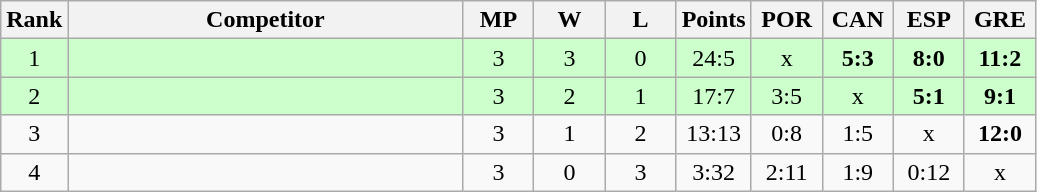<table class="wikitable" style="text-align:center">
<tr>
<th>Rank</th>
<th style="width:16em">Competitor</th>
<th style="width:2.5em">MP</th>
<th style="width:2.5em">W</th>
<th style="width:2.5em">L</th>
<th>Points</th>
<th style="width:2.5em">POR</th>
<th style="width:2.5em">CAN</th>
<th style="width:2.5em">ESP</th>
<th style="width:2.5em">GRE</th>
</tr>
<tr style="background:#cfc;">
<td>1</td>
<td style="text-align:left"></td>
<td>3</td>
<td>3</td>
<td>0</td>
<td>24:5</td>
<td>x</td>
<td><strong>5:3</strong></td>
<td><strong>8:0</strong></td>
<td><strong>11:2</strong></td>
</tr>
<tr style="background:#cfc;">
<td>2</td>
<td style="text-align:left"></td>
<td>3</td>
<td>2</td>
<td>1</td>
<td>17:7</td>
<td>3:5</td>
<td>x</td>
<td><strong>5:1</strong></td>
<td><strong>9:1</strong></td>
</tr>
<tr>
<td>3</td>
<td style="text-align:left"></td>
<td>3</td>
<td>1</td>
<td>2</td>
<td>13:13</td>
<td>0:8</td>
<td>1:5</td>
<td>x</td>
<td><strong>12:0</strong></td>
</tr>
<tr>
<td>4</td>
<td style="text-align:left"></td>
<td>3</td>
<td>0</td>
<td>3</td>
<td>3:32</td>
<td>2:11</td>
<td>1:9</td>
<td>0:12</td>
<td>x</td>
</tr>
</table>
